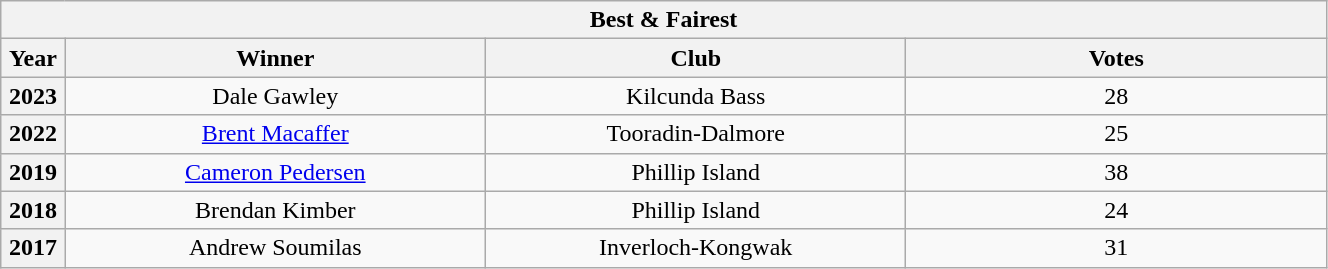<table class="wikitable sortable" style="width:70%; text-align:center; font-size:100%;">
<tr>
<th colspan=4>Best & Fairest</th>
</tr>
<tr>
<th width=30px>Year</th>
<th width=250px>Winner</th>
<th width=250px>Club</th>
<th width=250px>Votes</th>
</tr>
<tr>
<th>2023</th>
<td>Dale Gawley</td>
<td>Kilcunda Bass</td>
<td>28</td>
</tr>
<tr>
<th>2022</th>
<td><a href='#'>Brent Macaffer</a></td>
<td>Tooradin-Dalmore</td>
<td>25</td>
</tr>
<tr>
<th>2019</th>
<td><a href='#'>Cameron Pedersen</a></td>
<td>Phillip Island</td>
<td>38</td>
</tr>
<tr>
<th>2018</th>
<td>Brendan Kimber</td>
<td>Phillip Island</td>
<td>24</td>
</tr>
<tr>
<th>2017</th>
<td>Andrew Soumilas</td>
<td>Inverloch-Kongwak</td>
<td>31</td>
</tr>
</table>
